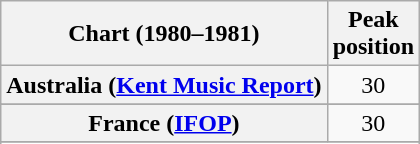<table class="wikitable sortable plainrowheaders" style="text-align:center">
<tr>
<th>Chart (1980–1981)</th>
<th>Peak<br>position</th>
</tr>
<tr>
<th scope="row">Australia (<a href='#'>Kent Music Report</a>)</th>
<td>30</td>
</tr>
<tr>
</tr>
<tr>
<th scope="row">France (<a href='#'>IFOP</a>)</th>
<td>30</td>
</tr>
<tr>
</tr>
<tr>
</tr>
<tr>
</tr>
<tr>
</tr>
<tr>
</tr>
</table>
